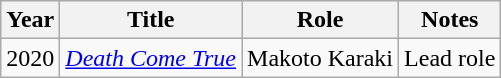<table class="wikitable">
<tr>
<th>Year</th>
<th>Title</th>
<th>Role</th>
<th>Notes</th>
</tr>
<tr>
<td>2020</td>
<td><em><a href='#'>Death Come True</a></em></td>
<td>Makoto Karaki</td>
<td>Lead role</td>
</tr>
</table>
